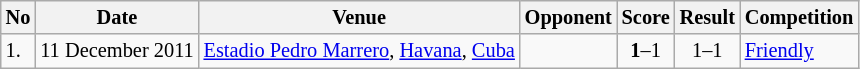<table class="wikitable" style="font-size:85%;">
<tr>
<th>No</th>
<th>Date</th>
<th>Venue</th>
<th>Opponent</th>
<th>Score</th>
<th>Result</th>
<th>Competition</th>
</tr>
<tr>
<td>1.</td>
<td>11 December 2011</td>
<td><a href='#'>Estadio Pedro Marrero</a>, <a href='#'>Havana</a>, <a href='#'>Cuba</a></td>
<td></td>
<td align=center><strong>1</strong>–1</td>
<td align=center>1–1</td>
<td><a href='#'>Friendly</a></td>
</tr>
</table>
